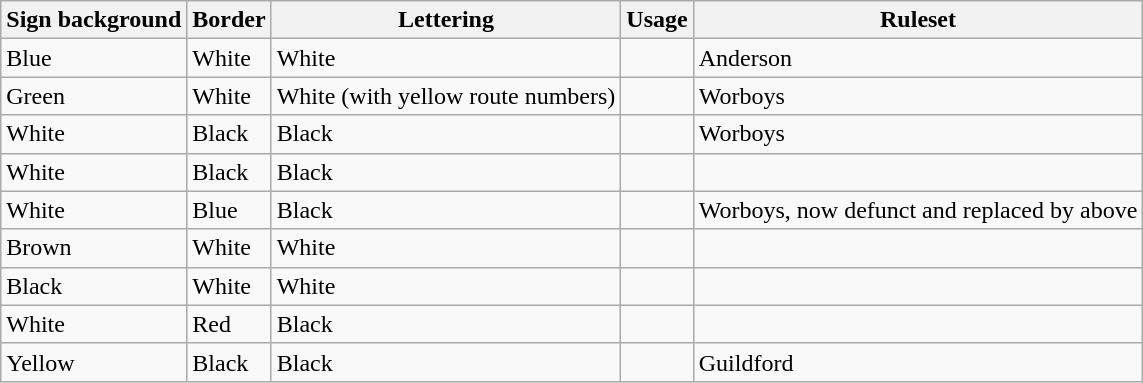<table class="wikitable">
<tr>
<th scope="col">Sign background</th>
<th scope="col">Border</th>
<th scope="col">Lettering</th>
<th scope="col">Usage</th>
<th scope="col">Ruleset</th>
</tr>
<tr>
<td>Blue</td>
<td>White</td>
<td>White</td>
<td> </td>
<td>Anderson</td>
</tr>
<tr>
<td>Green</td>
<td>White</td>
<td>White (with yellow route numbers)</td>
<td> </td>
<td>Worboys</td>
</tr>
<tr>
<td>White</td>
<td>Black</td>
<td>Black</td>
<td> </td>
<td>Worboys</td>
</tr>
<tr>
<td>White</td>
<td>Black</td>
<td>Black</td>
<td></td>
<td></td>
</tr>
<tr>
<td>White</td>
<td>Blue</td>
<td>Black</td>
<td></td>
<td>Worboys, now defunct and replaced by above</td>
</tr>
<tr>
<td>Brown</td>
<td>White</td>
<td>White</td>
<td></td>
<td></td>
</tr>
<tr>
<td>Black</td>
<td>White</td>
<td>White</td>
<td></td>
<td></td>
</tr>
<tr>
<td>White</td>
<td>Red</td>
<td>Black</td>
<td></td>
<td></td>
</tr>
<tr>
<td>Yellow</td>
<td>Black</td>
<td>Black</td>
<td></td>
<td>Guildford</td>
</tr>
</table>
